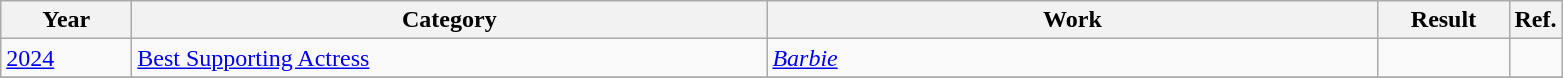<table class=wikitable>
<tr>
<th scope="col" style="width:5em;">Year</th>
<th scope="col" style="width:26em;">Category</th>
<th scope="col" style="width:25em;">Work</th>
<th scope="col" style="width:5em;">Result</th>
<th>Ref.</th>
</tr>
<tr>
<td><a href='#'>2024</a></td>
<td><a href='#'>Best Supporting Actress</a></td>
<td><em><a href='#'>Barbie</a></em></td>
<td></td>
<td></td>
</tr>
<tr>
</tr>
</table>
